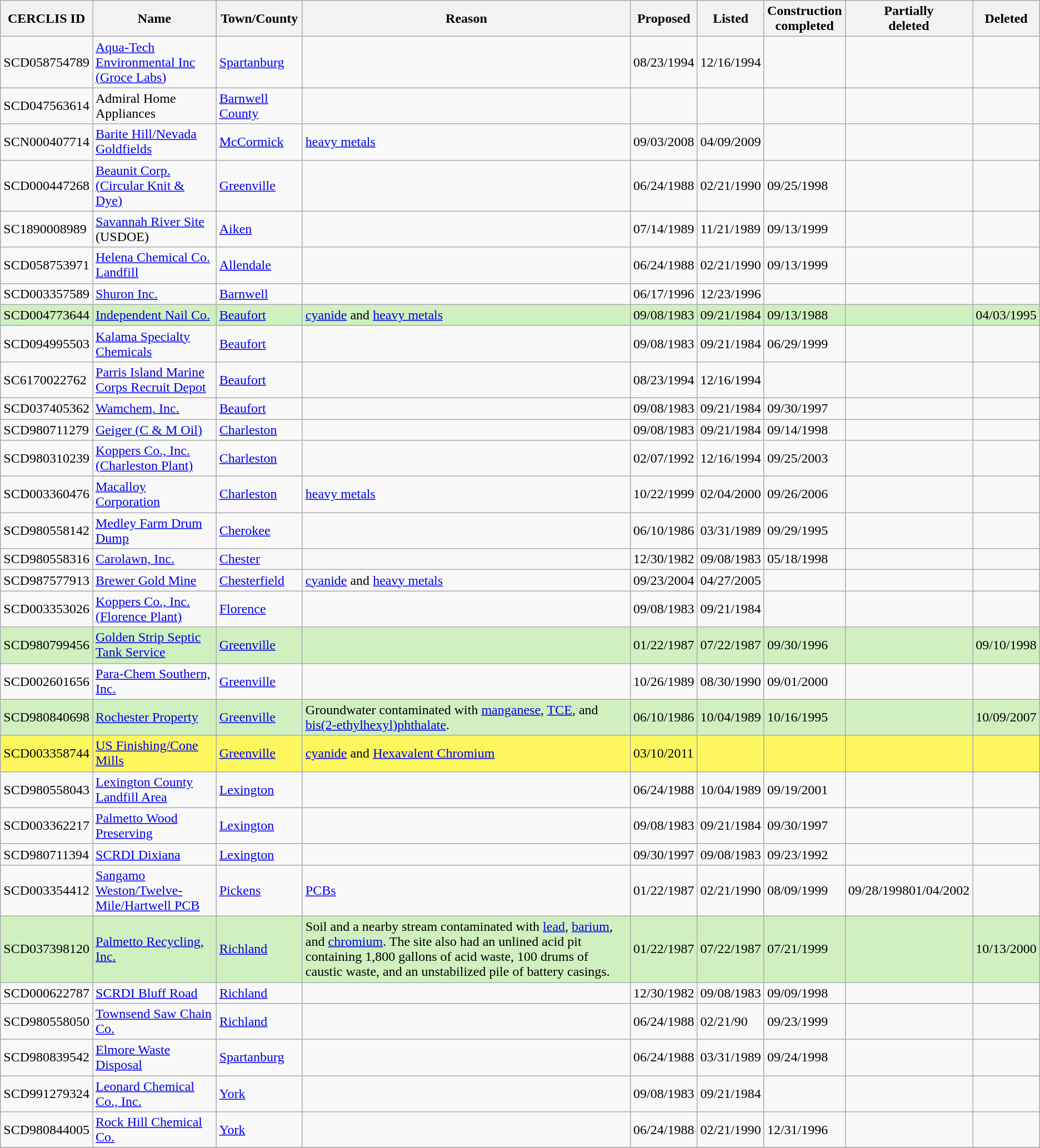<table class="wikitable sortable">
<tr>
<th>CERCLIS ID</th>
<th>Name</th>
<th>Town/County</th>
<th>Reason</th>
<th>Proposed</th>
<th>Listed</th>
<th>Construction<br>completed</th>
<th>Partially<br>deleted</th>
<th>Deleted</th>
</tr>
<tr>
<td>SCD058754789</td>
<td><a href='#'>Aqua-Tech Environmental Inc (Groce Labs)</a></td>
<td><a href='#'>Spartanburg</a></td>
<td></td>
<td>08/23/1994</td>
<td>12/16/1994</td>
<td></td>
<td></td>
<td></td>
</tr>
<tr>
<td>SCD047563614</td>
<td>Admiral Home Appliances</td>
<td><a href='#'>Barnwell County</a></td>
<td></td>
<td></td>
<td></td>
<td></td>
<td></td>
<td></td>
</tr>
<tr>
<td>SCN000407714</td>
<td><a href='#'>Barite Hill/Nevada Goldfields</a></td>
<td><a href='#'>McCormick</a></td>
<td><a href='#'>heavy metals</a></td>
<td>09/03/2008</td>
<td>04/09/2009</td>
<td></td>
<td></td>
<td></td>
</tr>
<tr>
<td>SCD000447268</td>
<td><a href='#'>Beaunit Corp. (Circular Knit & Dye)</a></td>
<td><a href='#'>Greenville</a></td>
<td></td>
<td>06/24/1988</td>
<td>02/21/1990</td>
<td>09/25/1998</td>
<td></td>
<td></td>
</tr>
<tr>
<td>SC1890008989</td>
<td><a href='#'>Savannah River Site</a> (USDOE)</td>
<td><a href='#'>Aiken</a></td>
<td></td>
<td>07/14/1989</td>
<td>11/21/1989</td>
<td>09/13/1999</td>
<td></td>
<td></td>
</tr>
<tr>
<td>SCD058753971</td>
<td><a href='#'>Helena Chemical Co. Landfill</a></td>
<td><a href='#'>Allendale</a></td>
<td></td>
<td>06/24/1988</td>
<td>02/21/1990</td>
<td>09/13/1999</td>
<td></td>
<td></td>
</tr>
<tr>
<td>SCD003357589</td>
<td><a href='#'>Shuron Inc.</a></td>
<td><a href='#'>Barnwell</a></td>
<td></td>
<td>06/17/1996</td>
<td>12/23/1996</td>
<td></td>
<td></td>
<td></td>
</tr>
<tr style="background:#d0f0c0">
<td>SCD004773644</td>
<td><a href='#'>Independent Nail Co.</a></td>
<td><a href='#'>Beaufort</a></td>
<td><a href='#'>cyanide</a> and <a href='#'>heavy metals</a></td>
<td>09/08/1983</td>
<td>09/21/1984</td>
<td>09/13/1988</td>
<td></td>
<td>04/03/1995</td>
</tr>
<tr>
<td>SCD094995503</td>
<td><a href='#'>Kalama Specialty Chemicals</a></td>
<td><a href='#'>Beaufort</a></td>
<td></td>
<td>09/08/1983</td>
<td>09/21/1984</td>
<td>06/29/1999</td>
<td></td>
<td></td>
</tr>
<tr>
<td>SC6170022762</td>
<td><a href='#'>Parris Island Marine Corps Recruit Depot</a></td>
<td><a href='#'>Beaufort</a></td>
<td></td>
<td>08/23/1994</td>
<td>12/16/1994</td>
<td></td>
<td></td>
<td></td>
</tr>
<tr>
<td>SCD037405362</td>
<td><a href='#'>Wamchem, Inc.</a></td>
<td><a href='#'>Beaufort</a></td>
<td></td>
<td>09/08/1983</td>
<td>09/21/1984</td>
<td>09/30/1997</td>
<td></td>
<td></td>
</tr>
<tr>
<td>SCD980711279</td>
<td><a href='#'>Geiger (C & M Oil)</a></td>
<td><a href='#'>Charleston</a></td>
<td></td>
<td>09/08/1983</td>
<td>09/21/1984</td>
<td>09/14/1998</td>
<td></td>
<td></td>
</tr>
<tr>
<td>SCD980310239</td>
<td><a href='#'>Koppers Co., Inc. (Charleston Plant)</a></td>
<td><a href='#'>Charleston</a></td>
<td></td>
<td>02/07/1992</td>
<td>12/16/1994</td>
<td>09/25/2003</td>
<td></td>
<td></td>
</tr>
<tr>
<td>SCD003360476</td>
<td><a href='#'>Macalloy Corporation</a></td>
<td><a href='#'>Charleston</a></td>
<td><a href='#'>heavy metals</a></td>
<td>10/22/1999</td>
<td>02/04/2000</td>
<td>09/26/2006</td>
<td></td>
<td></td>
</tr>
<tr>
<td>SCD980558142</td>
<td><a href='#'>Medley Farm Drum Dump</a></td>
<td><a href='#'>Cherokee</a></td>
<td></td>
<td>06/10/1986</td>
<td>03/31/1989</td>
<td>09/29/1995</td>
<td></td>
<td></td>
</tr>
<tr>
<td>SCD980558316</td>
<td><a href='#'>Carolawn, Inc.</a></td>
<td><a href='#'>Chester</a></td>
<td></td>
<td>12/30/1982</td>
<td>09/08/1983</td>
<td>05/18/1998</td>
<td></td>
<td></td>
</tr>
<tr>
<td>SCD987577913</td>
<td><a href='#'>Brewer Gold Mine</a></td>
<td><a href='#'>Chesterfield</a></td>
<td><a href='#'>cyanide</a> and <a href='#'>heavy metals</a></td>
<td>09/23/2004</td>
<td>04/27/2005</td>
<td></td>
<td></td>
<td></td>
</tr>
<tr>
<td>SCD003353026</td>
<td><a href='#'>Koppers Co., Inc. (Florence Plant)</a></td>
<td><a href='#'>Florence</a></td>
<td></td>
<td>09/08/1983</td>
<td>09/21/1984</td>
<td></td>
<td></td>
<td></td>
</tr>
<tr style="background:#d0f0c0">
<td>SCD980799456</td>
<td><a href='#'>Golden Strip Septic Tank Service</a></td>
<td><a href='#'>Greenville</a></td>
<td></td>
<td>01/22/1987</td>
<td>07/22/1987</td>
<td>09/30/1996</td>
<td></td>
<td>09/10/1998</td>
</tr>
<tr>
<td>SCD002601656</td>
<td><a href='#'>Para-Chem Southern, Inc.</a></td>
<td><a href='#'>Greenville</a></td>
<td></td>
<td>10/26/1989</td>
<td>08/30/1990</td>
<td>09/01/2000</td>
<td></td>
<td></td>
</tr>
<tr style="background:#d0f0c0">
<td>SCD980840698</td>
<td><a href='#'>Rochester Property</a></td>
<td><a href='#'>Greenville</a></td>
<td>Groundwater contaminated with <a href='#'>manganese</a>, <a href='#'>TCE</a>, and <a href='#'>bis(2-ethylhexyl)phthalate</a>.</td>
<td>06/10/1986</td>
<td>10/04/1989</td>
<td>10/16/1995</td>
<td></td>
<td>10/09/2007</td>
</tr>
<tr style="background:#fcf75e">
<td>SCD003358744</td>
<td><a href='#'>US Finishing/Cone Mills</a></td>
<td><a href='#'>Greenville</a></td>
<td><a href='#'>cyanide</a> and <a href='#'>Hexavalent Chromium</a></td>
<td>03/10/2011</td>
<td></td>
<td></td>
<td></td>
<td></td>
</tr>
<tr>
<td>SCD980558043</td>
<td><a href='#'>Lexington County Landfill Area</a></td>
<td><a href='#'>Lexington</a></td>
<td></td>
<td>06/24/1988</td>
<td>10/04/1989</td>
<td>09/19/2001</td>
<td></td>
<td></td>
</tr>
<tr>
<td>SCD003362217</td>
<td><a href='#'>Palmetto Wood Preserving</a></td>
<td><a href='#'>Lexington</a></td>
<td></td>
<td>09/08/1983</td>
<td>09/21/1984</td>
<td>09/30/1997</td>
<td></td>
<td></td>
</tr>
<tr>
<td>SCD980711394</td>
<td><a href='#'>SCRDI Dixiana</a></td>
<td><a href='#'>Lexington</a></td>
<td></td>
<td>09/30/1997</td>
<td>09/08/1983</td>
<td>09/23/1992</td>
<td></td>
<td></td>
</tr>
<tr>
<td>SCD003354412</td>
<td><a href='#'>Sangamo Weston/Twelve-Mile/Hartwell PCB</a></td>
<td><a href='#'>Pickens</a></td>
<td><a href='#'>PCBs</a></td>
<td>01/22/1987</td>
<td>02/21/1990</td>
<td>08/09/1999</td>
<td>09/28/199801/04/2002</td>
<td></td>
</tr>
<tr style="background:#d0f0c0">
<td>SCD037398120</td>
<td><a href='#'>Palmetto Recycling, Inc.</a></td>
<td><a href='#'>Richland</a></td>
<td>Soil and a nearby stream contaminated with <a href='#'>lead</a>, <a href='#'>barium</a>, and <a href='#'>chromium</a>.  The site also had an unlined acid pit containing 1,800 gallons of acid waste, 100 drums of caustic waste, and an unstabilized pile of battery casings.</td>
<td>01/22/1987</td>
<td>07/22/1987</td>
<td>07/21/1999</td>
<td></td>
<td>10/13/2000</td>
</tr>
<tr>
<td>SCD000622787</td>
<td><a href='#'>SCRDI Bluff Road</a></td>
<td><a href='#'>Richland</a></td>
<td></td>
<td>12/30/1982</td>
<td>09/08/1983</td>
<td>09/09/1998</td>
<td></td>
<td></td>
</tr>
<tr>
<td>SCD980558050</td>
<td><a href='#'>Townsend Saw Chain Co.</a></td>
<td><a href='#'>Richland</a></td>
<td></td>
<td>06/24/1988</td>
<td>02/21/90</td>
<td>09/23/1999</td>
<td></td>
<td></td>
</tr>
<tr>
<td>SCD980839542</td>
<td><a href='#'>Elmore Waste Disposal</a></td>
<td><a href='#'>Spartanburg</a></td>
<td></td>
<td>06/24/1988</td>
<td>03/31/1989</td>
<td>09/24/1998</td>
<td></td>
<td></td>
</tr>
<tr>
<td>SCD991279324</td>
<td><a href='#'>Leonard Chemical Co., Inc.</a></td>
<td><a href='#'>York</a></td>
<td></td>
<td>09/08/1983</td>
<td>09/21/1984</td>
<td></td>
<td></td>
<td></td>
</tr>
<tr>
<td>SCD980844005</td>
<td><a href='#'>Rock Hill Chemical Co.</a></td>
<td><a href='#'>York</a></td>
<td></td>
<td>06/24/1988</td>
<td>02/21/1990</td>
<td>12/31/1996</td>
<td></td>
<td></td>
</tr>
<tr>
</tr>
</table>
